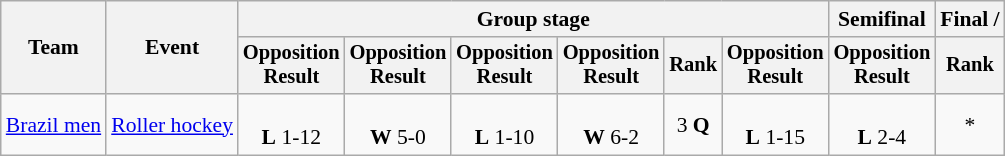<table class=wikitable style=font-size:90%;text-align:center>
<tr>
<th rowspan=2>Team</th>
<th rowspan=2>Event</th>
<th colspan=6>Group stage</th>
<th>Semifinal</th>
<th colspan=2>Final / </th>
</tr>
<tr style=font-size:95%>
<th>Opposition<br>Result</th>
<th>Opposition<br>Result</th>
<th>Opposition<br>Result</th>
<th>Opposition<br>Result</th>
<th>Rank</th>
<th>Opposition<br>Result</th>
<th>Opposition<br>Result</th>
<th>Rank</th>
</tr>
<tr>
<td align=left><a href='#'>Brazil men</a></td>
<td align=left><a href='#'>Roller hockey</a></td>
<td><br><strong>L</strong> 1-12</td>
<td><br><strong>W</strong> 5-0</td>
<td><br><strong>L</strong> 1-10</td>
<td><br><strong>W</strong> 6-2</td>
<td>3 <strong>Q</strong></td>
<td><br><strong>L</strong> 1-15</td>
<td><br><strong>L</strong> 2-4</td>
<td>*</td>
</tr>
</table>
